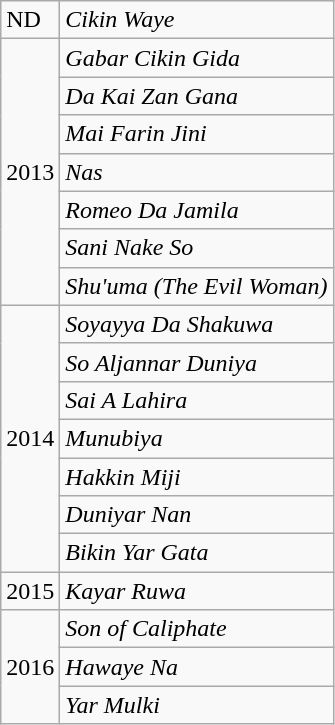<table class="wikitable">
<tr>
<td>ND</td>
<td><em>Cikin Waye</em></td>
</tr>
<tr>
<td rowspan="7">2013</td>
<td><em>Gabar Cikin Gida</em></td>
</tr>
<tr>
<td><em>Da Kai Zan Gana</em></td>
</tr>
<tr>
<td><em>Mai Farin Jini</em></td>
</tr>
<tr>
<td><em>Nas</em></td>
</tr>
<tr>
<td><em>Romeo Da Jamila</em></td>
</tr>
<tr>
<td><em>Sani Nake So</em></td>
</tr>
<tr>
<td><em>Shu'uma (The Evil Woman)</em></td>
</tr>
<tr>
<td rowspan="7">2014</td>
<td><em>Soyayya Da Shakuwa</em></td>
</tr>
<tr>
<td><em>So Aljannar Duniya</em></td>
</tr>
<tr>
<td><em>Sai A Lahira</em></td>
</tr>
<tr>
<td><em>Munubiya</em></td>
</tr>
<tr>
<td><em>Hakkin Miji</em></td>
</tr>
<tr>
<td><em>Duniyar Nan</em></td>
</tr>
<tr>
<td><em>Bikin Yar Gata</em></td>
</tr>
<tr>
<td>2015</td>
<td><em>Kayar Ruwa</em></td>
</tr>
<tr>
<td rowspan="3">2016</td>
<td><em>Son of Caliphate</em></td>
</tr>
<tr>
<td><em>Hawaye Na</em></td>
</tr>
<tr>
<td><em>Yar Mulki</em></td>
</tr>
</table>
